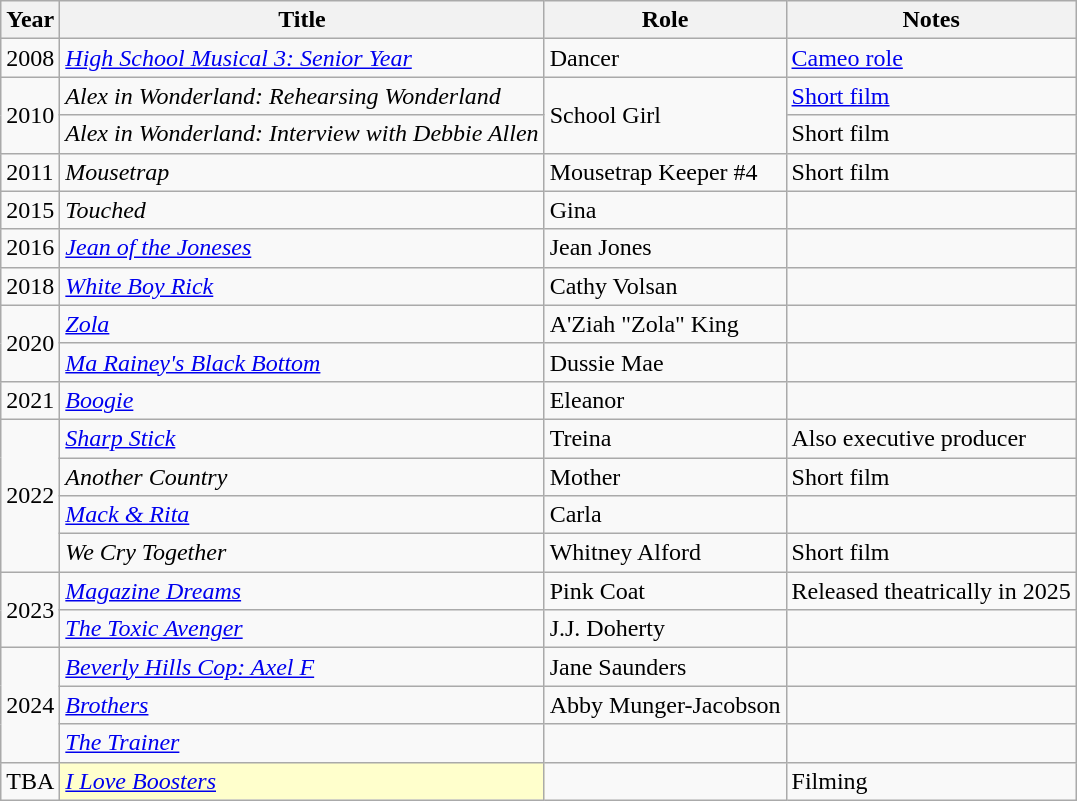<table class="wikitable sortable">
<tr>
<th>Year</th>
<th>Title</th>
<th>Role</th>
<th>Notes</th>
</tr>
<tr>
<td>2008</td>
<td><em><a href='#'>High School Musical 3: Senior Year</a></em></td>
<td>Dancer</td>
<td><a href='#'>Cameo role</a></td>
</tr>
<tr>
<td rowspan="2">2010</td>
<td><em>Alex in Wonderland: Rehearsing Wonderland</em></td>
<td rowspan="2">School Girl</td>
<td><a href='#'>Short film</a></td>
</tr>
<tr>
<td><em>Alex in Wonderland: Interview with Debbie Allen</em></td>
<td>Short film</td>
</tr>
<tr>
<td>2011</td>
<td><em>Mousetrap</em></td>
<td>Mousetrap Keeper #4</td>
<td>Short film</td>
</tr>
<tr>
<td>2015</td>
<td><em>Touched</em></td>
<td>Gina</td>
<td></td>
</tr>
<tr>
<td>2016</td>
<td><em><a href='#'>Jean of the Joneses</a></em></td>
<td>Jean Jones</td>
<td></td>
</tr>
<tr>
<td>2018</td>
<td><em><a href='#'>White Boy Rick</a></em></td>
<td>Cathy Volsan</td>
<td></td>
</tr>
<tr>
<td rowspan="2">2020</td>
<td><em><a href='#'>Zola</a></em></td>
<td>A'Ziah "Zola" King</td>
<td></td>
</tr>
<tr>
<td><em><a href='#'>Ma Rainey's Black Bottom</a></em></td>
<td>Dussie Mae</td>
<td></td>
</tr>
<tr>
<td>2021</td>
<td><em><a href='#'>Boogie</a></em></td>
<td>Eleanor</td>
<td></td>
</tr>
<tr>
<td rowspan="4">2022</td>
<td><em><a href='#'>Sharp Stick</a></em></td>
<td>Treina</td>
<td>Also executive producer</td>
</tr>
<tr>
<td><em>Another Country</em></td>
<td>Mother</td>
<td>Short film</td>
</tr>
<tr>
<td><em><a href='#'>Mack & Rita</a></em></td>
<td>Carla</td>
<td></td>
</tr>
<tr>
<td><em>We Cry Together</em></td>
<td>Whitney Alford</td>
<td>Short film</td>
</tr>
<tr>
<td rowspan=2>2023</td>
<td><em><a href='#'>Magazine Dreams</a></em></td>
<td>Pink Coat</td>
<td>Released theatrically in 2025</td>
</tr>
<tr>
<td><em><a href='#'>The Toxic Avenger</a></em></td>
<td>J.J. Doherty</td>
<td></td>
</tr>
<tr>
<td rowspan="3">2024</td>
<td><em><a href='#'>Beverly Hills Cop: Axel F</a></em></td>
<td>Jane Saunders</td>
<td></td>
</tr>
<tr>
<td><em><a href='#'>Brothers</a></em></td>
<td>Abby Munger-Jacobson</td>
<td></td>
</tr>
<tr>
<td><em><a href='#'>The Trainer</a></em></td>
<td></td>
<td></td>
</tr>
<tr>
<td>TBA</td>
<td scope="row" style="background:#FFFFCC;"><em><a href='#'>I Love Boosters</a></em> </td>
<td></td>
<td>Filming</td>
</tr>
</table>
